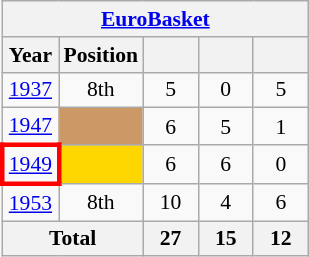<table class="wikitable" style="text-align: center;font-size:90%;">
<tr>
<th colspan=5><a href='#'>EuroBasket</a></th>
</tr>
<tr>
<th>Year</th>
<th>Position</th>
<th width=30></th>
<th width=30></th>
<th width=30></th>
</tr>
<tr>
<td> <a href='#'>1937</a></td>
<td>8th</td>
<td>5</td>
<td>0</td>
<td>5</td>
</tr>
<tr>
<td> <a href='#'>1947</a></td>
<td bgcolor=#cc9966></td>
<td>6</td>
<td>5</td>
<td>1</td>
</tr>
<tr>
<td style="border: 3px solid red"> <a href='#'>1949</a></td>
<td bgcolor=gold></td>
<td>6</td>
<td>6</td>
<td>0</td>
</tr>
<tr>
<td> <a href='#'>1953</a></td>
<td>8th</td>
<td>10</td>
<td>4</td>
<td>6</td>
</tr>
<tr>
<th colspan=2>Total</th>
<th>27</th>
<th>15</th>
<th>12</th>
</tr>
</table>
